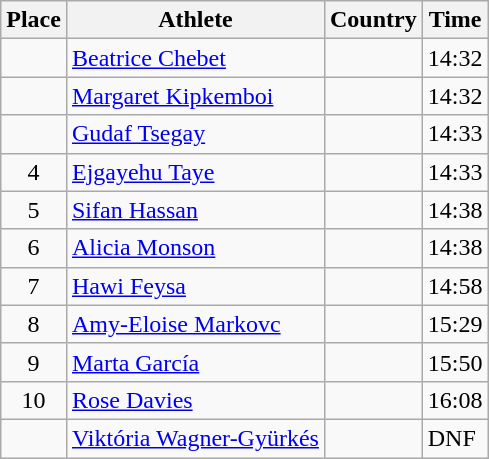<table class="wikitable">
<tr>
<th>Place</th>
<th>Athlete</th>
<th>Country</th>
<th>Time</th>
</tr>
<tr>
<td align=center></td>
<td><a href='#'>Beatrice Chebet</a></td>
<td></td>
<td>14:32</td>
</tr>
<tr>
<td align=center></td>
<td><a href='#'>Margaret Kipkemboi</a></td>
<td></td>
<td>14:32</td>
</tr>
<tr>
<td align=center></td>
<td><a href='#'>Gudaf Tsegay</a></td>
<td></td>
<td>14:33</td>
</tr>
<tr>
<td align=center>4</td>
<td><a href='#'>Ejgayehu Taye</a></td>
<td></td>
<td>14:33</td>
</tr>
<tr>
<td align=center>5</td>
<td><a href='#'>Sifan Hassan</a></td>
<td></td>
<td>14:38</td>
</tr>
<tr>
<td align=center>6</td>
<td><a href='#'>Alicia Monson</a></td>
<td></td>
<td>14:38</td>
</tr>
<tr>
<td align=center>7</td>
<td><a href='#'>Hawi Feysa</a></td>
<td></td>
<td>14:58</td>
</tr>
<tr>
<td align=center>8</td>
<td><a href='#'>Amy-Eloise Markovc</a></td>
<td></td>
<td>15:29</td>
</tr>
<tr>
<td align=center>9</td>
<td><a href='#'>Marta García</a></td>
<td></td>
<td>15:50</td>
</tr>
<tr>
<td align=center>10</td>
<td><a href='#'>Rose Davies</a></td>
<td></td>
<td>16:08</td>
</tr>
<tr>
<td align=center></td>
<td><a href='#'>Viktória Wagner-Gyürkés</a></td>
<td></td>
<td>DNF</td>
</tr>
</table>
